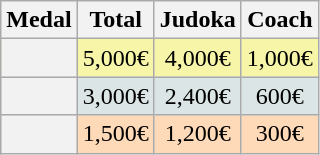<table class=wikitable style="text-align:center;">
<tr>
<th>Medal</th>
<th>Total</th>
<th>Judoka</th>
<th>Coach</th>
</tr>
<tr bgcolor=F7F6A8>
<th></th>
<td>5,000€</td>
<td>4,000€</td>
<td>1,000€</td>
</tr>
<tr bgcolor=DCE5E5>
<th></th>
<td>3,000€</td>
<td>2,400€</td>
<td>600€</td>
</tr>
<tr bgcolor=FFDAB9>
<th></th>
<td>1,500€</td>
<td>1,200€</td>
<td>300€</td>
</tr>
</table>
